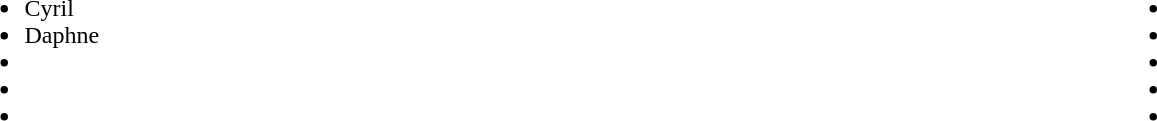<table width="90%">
<tr>
<td><br><ul><li>Cyril</li><li>Daphne</li><li></li><li></li><li></li></ul></td>
<td><br><ul><li></li><li></li><li></li><li></li><li></li></ul></td>
<td></td>
</tr>
</table>
